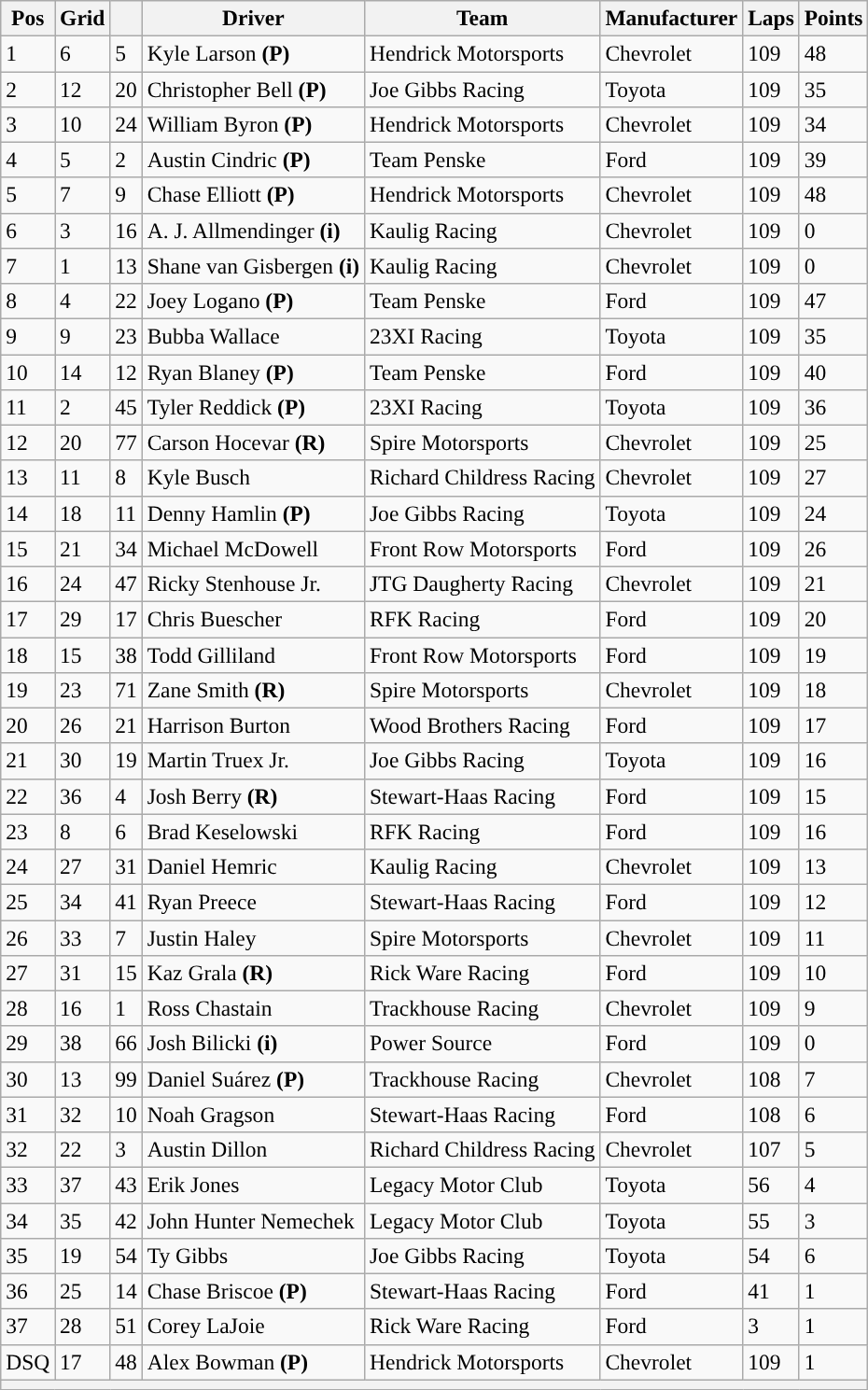<table class="wikitable" style="font-size:98%">
<tr>
<th>Pos</th>
<th>Grid</th>
<th></th>
<th>Driver</th>
<th>Team</th>
<th>Manufacturer</th>
<th>Laps</th>
<th>Points</th>
</tr>
<tr>
<td>1</td>
<td>6</td>
<td>5</td>
<td>Kyle Larson <strong>(P)</strong></td>
<td>Hendrick Motorsports</td>
<td>Chevrolet</td>
<td>109</td>
<td>48</td>
</tr>
<tr>
<td>2</td>
<td>12</td>
<td>20</td>
<td>Christopher Bell <strong>(P)</strong></td>
<td>Joe Gibbs Racing</td>
<td>Toyota</td>
<td>109</td>
<td>35</td>
</tr>
<tr>
<td>3</td>
<td>10</td>
<td>24</td>
<td>William Byron <strong>(P)</strong></td>
<td>Hendrick Motorsports</td>
<td>Chevrolet</td>
<td>109</td>
<td>34</td>
</tr>
<tr>
<td>4</td>
<td>5</td>
<td>2</td>
<td>Austin Cindric <strong>(P)</strong></td>
<td>Team Penske</td>
<td>Ford</td>
<td>109</td>
<td>39</td>
</tr>
<tr>
<td>5</td>
<td>7</td>
<td>9</td>
<td>Chase Elliott <strong>(P)</strong></td>
<td>Hendrick Motorsports</td>
<td>Chevrolet</td>
<td>109</td>
<td>48</td>
</tr>
<tr>
<td>6</td>
<td>3</td>
<td>16</td>
<td>A. J. Allmendinger <strong>(i)</strong></td>
<td>Kaulig Racing</td>
<td>Chevrolet</td>
<td>109</td>
<td>0</td>
</tr>
<tr>
<td>7</td>
<td>1</td>
<td>13</td>
<td>Shane van Gisbergen <strong>(i)</strong></td>
<td>Kaulig Racing</td>
<td>Chevrolet</td>
<td>109</td>
<td>0</td>
</tr>
<tr>
<td>8</td>
<td>4</td>
<td>22</td>
<td>Joey Logano <strong>(P)</strong></td>
<td>Team Penske</td>
<td>Ford</td>
<td>109</td>
<td>47</td>
</tr>
<tr>
<td>9</td>
<td>9</td>
<td>23</td>
<td>Bubba Wallace</td>
<td>23XI Racing</td>
<td>Toyota</td>
<td>109</td>
<td>35</td>
</tr>
<tr>
<td>10</td>
<td>14</td>
<td>12</td>
<td>Ryan Blaney <strong>(P)</strong></td>
<td>Team Penske</td>
<td>Ford</td>
<td>109</td>
<td>40</td>
</tr>
<tr>
<td>11</td>
<td>2</td>
<td>45</td>
<td>Tyler Reddick <strong>(P)</strong></td>
<td>23XI Racing</td>
<td>Toyota</td>
<td>109</td>
<td>36</td>
</tr>
<tr>
<td>12</td>
<td>20</td>
<td>77</td>
<td>Carson Hocevar <strong>(R)</strong></td>
<td>Spire Motorsports</td>
<td>Chevrolet</td>
<td>109</td>
<td>25</td>
</tr>
<tr>
<td>13</td>
<td>11</td>
<td>8</td>
<td>Kyle Busch</td>
<td>Richard Childress Racing</td>
<td>Chevrolet</td>
<td>109</td>
<td>27</td>
</tr>
<tr>
<td>14</td>
<td>18</td>
<td>11</td>
<td>Denny Hamlin <strong>(P)</strong></td>
<td>Joe Gibbs Racing</td>
<td>Toyota</td>
<td>109</td>
<td>24</td>
</tr>
<tr>
<td>15</td>
<td>21</td>
<td>34</td>
<td>Michael McDowell</td>
<td>Front Row Motorsports</td>
<td>Ford</td>
<td>109</td>
<td>26</td>
</tr>
<tr>
<td>16</td>
<td>24</td>
<td>47</td>
<td>Ricky Stenhouse Jr.</td>
<td>JTG Daugherty Racing</td>
<td>Chevrolet</td>
<td>109</td>
<td>21</td>
</tr>
<tr>
<td>17</td>
<td>29</td>
<td>17</td>
<td>Chris Buescher</td>
<td>RFK Racing</td>
<td>Ford</td>
<td>109</td>
<td>20</td>
</tr>
<tr>
<td>18</td>
<td>15</td>
<td>38</td>
<td>Todd Gilliland</td>
<td>Front Row Motorsports</td>
<td>Ford</td>
<td>109</td>
<td>19</td>
</tr>
<tr>
<td>19</td>
<td>23</td>
<td>71</td>
<td>Zane Smith <strong>(R)</strong></td>
<td>Spire Motorsports</td>
<td>Chevrolet</td>
<td>109</td>
<td>18</td>
</tr>
<tr>
<td>20</td>
<td>26</td>
<td>21</td>
<td>Harrison Burton</td>
<td>Wood Brothers Racing</td>
<td>Ford</td>
<td>109</td>
<td>17</td>
</tr>
<tr>
<td>21</td>
<td>30</td>
<td>19</td>
<td>Martin Truex Jr.</td>
<td>Joe Gibbs Racing</td>
<td>Toyota</td>
<td>109</td>
<td>16</td>
</tr>
<tr>
<td>22</td>
<td>36</td>
<td>4</td>
<td>Josh Berry <strong>(R)</strong></td>
<td>Stewart-Haas Racing</td>
<td>Ford</td>
<td>109</td>
<td>15</td>
</tr>
<tr>
<td>23</td>
<td>8</td>
<td>6</td>
<td>Brad Keselowski</td>
<td>RFK Racing</td>
<td>Ford</td>
<td>109</td>
<td>16</td>
</tr>
<tr>
<td>24</td>
<td>27</td>
<td>31</td>
<td>Daniel Hemric</td>
<td>Kaulig Racing</td>
<td>Chevrolet</td>
<td>109</td>
<td>13</td>
</tr>
<tr>
<td>25</td>
<td>34</td>
<td>41</td>
<td>Ryan Preece</td>
<td>Stewart-Haas Racing</td>
<td>Ford</td>
<td>109</td>
<td>12</td>
</tr>
<tr>
<td>26</td>
<td>33</td>
<td>7</td>
<td>Justin Haley</td>
<td>Spire Motorsports</td>
<td>Chevrolet</td>
<td>109</td>
<td>11</td>
</tr>
<tr>
<td>27</td>
<td>31</td>
<td>15</td>
<td>Kaz Grala <strong>(R)</strong></td>
<td>Rick Ware Racing</td>
<td>Ford</td>
<td>109</td>
<td>10</td>
</tr>
<tr>
<td>28</td>
<td>16</td>
<td>1</td>
<td>Ross Chastain</td>
<td>Trackhouse Racing</td>
<td>Chevrolet</td>
<td>109</td>
<td>9</td>
</tr>
<tr>
<td>29</td>
<td>38</td>
<td>66</td>
<td>Josh Bilicki <strong>(i)</strong></td>
<td>Power Source</td>
<td>Ford</td>
<td>109</td>
<td>0</td>
</tr>
<tr>
<td>30</td>
<td>13</td>
<td>99</td>
<td>Daniel Suárez <strong>(P)</strong></td>
<td>Trackhouse Racing</td>
<td>Chevrolet</td>
<td>108</td>
<td>7</td>
</tr>
<tr>
<td>31</td>
<td>32</td>
<td>10</td>
<td>Noah Gragson</td>
<td>Stewart-Haas Racing</td>
<td>Ford</td>
<td>108</td>
<td>6</td>
</tr>
<tr>
<td>32</td>
<td>22</td>
<td>3</td>
<td>Austin Dillon</td>
<td>Richard Childress Racing</td>
<td>Chevrolet</td>
<td>107</td>
<td>5</td>
</tr>
<tr>
<td>33</td>
<td>37</td>
<td>43</td>
<td>Erik Jones</td>
<td>Legacy Motor Club</td>
<td>Toyota</td>
<td>56</td>
<td>4</td>
</tr>
<tr>
<td>34</td>
<td>35</td>
<td>42</td>
<td>John Hunter Nemechek</td>
<td>Legacy Motor Club</td>
<td>Toyota</td>
<td>55</td>
<td>3</td>
</tr>
<tr>
<td>35</td>
<td>19</td>
<td>54</td>
<td>Ty Gibbs</td>
<td>Joe Gibbs Racing</td>
<td>Toyota</td>
<td>54</td>
<td>6</td>
</tr>
<tr>
<td>36</td>
<td>25</td>
<td>14</td>
<td>Chase Briscoe <strong>(P)</strong></td>
<td>Stewart-Haas Racing</td>
<td>Ford</td>
<td>41</td>
<td>1</td>
</tr>
<tr>
<td>37</td>
<td>28</td>
<td>51</td>
<td>Corey LaJoie</td>
<td>Rick Ware Racing</td>
<td>Ford</td>
<td>3</td>
<td>1</td>
</tr>
<tr>
<td>DSQ</td>
<td>17</td>
<td>48</td>
<td>Alex Bowman <strong>(P)</strong></td>
<td>Hendrick Motorsports</td>
<td>Chevrolet</td>
<td>109</td>
<td>1</td>
</tr>
<tr>
<th colspan="8"></th>
</tr>
</table>
